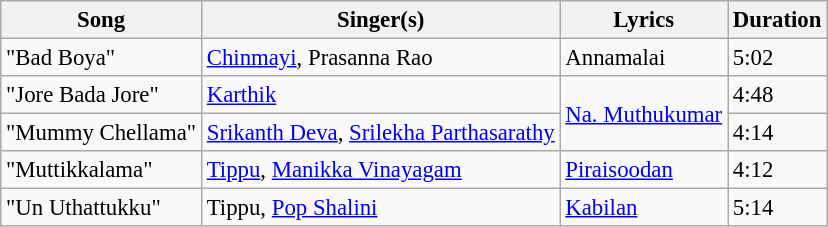<table class="wikitable" style="font-size:95%;">
<tr>
<th>Song</th>
<th>Singer(s)</th>
<th>Lyrics</th>
<th>Duration</th>
</tr>
<tr>
<td>"Bad Boya"</td>
<td><a href='#'>Chinmayi</a>, Prasanna Rao</td>
<td>Annamalai</td>
<td>5:02</td>
</tr>
<tr>
<td>"Jore Bada Jore"</td>
<td><a href='#'>Karthik</a></td>
<td rowspan=2><a href='#'>Na. Muthukumar</a></td>
<td>4:48</td>
</tr>
<tr>
<td>"Mummy Chellama"</td>
<td><a href='#'>Srikanth Deva</a>, <a href='#'>Srilekha Parthasarathy</a></td>
<td>4:14</td>
</tr>
<tr>
<td>"Muttikkalama"</td>
<td><a href='#'>Tippu</a>, <a href='#'>Manikka Vinayagam</a></td>
<td><a href='#'>Piraisoodan</a></td>
<td>4:12</td>
</tr>
<tr>
<td>"Un Uthattukku"</td>
<td>Tippu, <a href='#'>Pop Shalini</a></td>
<td><a href='#'>Kabilan</a></td>
<td>5:14</td>
</tr>
</table>
